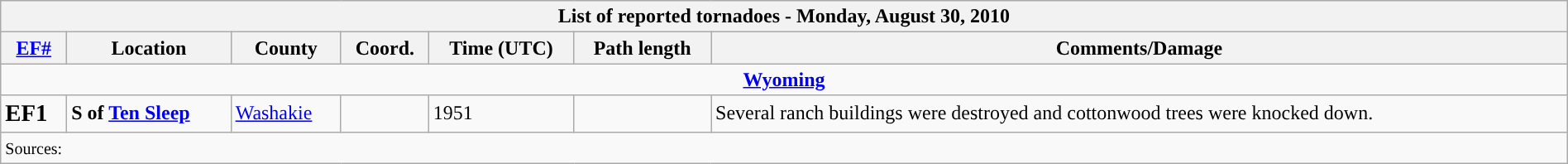<table class="wikitable collapsible" width="100%">
<tr>
<th colspan="7">List of reported tornadoes - Monday, August 30, 2010</th>
</tr>
<tr>
<th><a href='#'>EF#</a></th>
<th>Location</th>
<th>County</th>
<th>Coord.</th>
<th>Time (UTC)</th>
<th>Path length</th>
<th>Comments/Damage</th>
</tr>
<tr>
<td colspan="7" align=center><strong><a href='#'>Wyoming</a></strong></td>
</tr>
<tr>
<td><big><strong>EF1</strong></big></td>
<td><strong>S of <a href='#'>Ten Sleep</a></strong></td>
<td><a href='#'>Washakie</a></td>
<td></td>
<td>1951</td>
<td></td>
<td>Several ranch buildings were destroyed and cottonwood trees were knocked down.</td>
</tr>
<tr>
<td colspan="7"><small>Sources:<br></small></td>
</tr>
</table>
